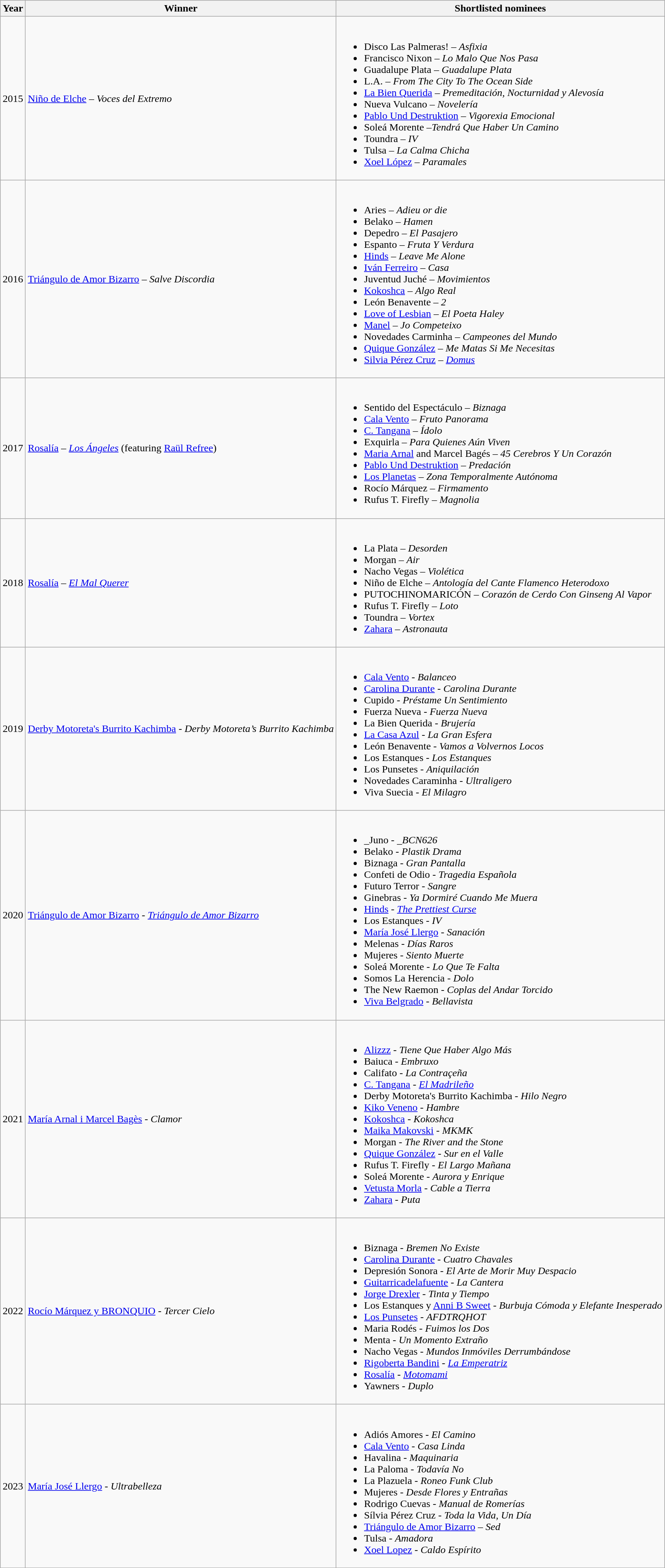<table class="wikitable sortable">
<tr>
<th>Year</th>
<th>Winner</th>
<th class="unsortable">Shortlisted nominees</th>
</tr>
<tr>
<td align="center">2015</td>
<td><a href='#'>Niño de Elche</a> – <em>Voces del Extremo</em></td>
<td><br><ul><li>Disco Las Palmeras! – <em>Asfixia</em></li><li>Francisco Nixon – <em>Lo Malo Que Nos Pasa</em></li><li>Guadalupe Plata – <em>Guadalupe Plata</em></li><li>L.A. – <em>From The City To The Ocean Side</em></li><li><a href='#'>La Bien Querida</a> – <em>Premeditación, Nocturnidad y Alevosía</em></li><li>Nueva Vulcano – <em>Novelería</em></li><li><a href='#'>Pablo Und Destruktion</a> – <em>Vigorexia Emocional</em></li><li>Soleá Morente –<em>Tendrá Que Haber Un Camino</em></li><li>Toundra – <em>IV</em></li><li>Tulsa – <em>La Calma Chicha</em></li><li><a href='#'>Xoel López</a> – <em>Paramales</em></li></ul></td>
</tr>
<tr>
<td align="center">2016</td>
<td><a href='#'>Triángulo de Amor Bizarro</a> – <em>Salve Discordia</em></td>
<td><br><ul><li>Aries – <em>Adieu or die</em></li><li>Belako – <em>Hamen</em></li><li>Depedro – <em>El Pasajero</em></li><li>Espanto – <em>Fruta Y Verdura</em></li><li><a href='#'>Hinds</a> – <em>Leave Me Alone</em></li><li><a href='#'>Iván Ferreiro</a> – <em>Casa</em></li><li>Juventud Juché – <em>Movimientos</em></li><li><a href='#'>Kokoshca</a> – <em>Algo Real</em></li><li>León Benavente – <em>2</em></li><li><a href='#'>Love of Lesbian</a> – <em>El Poeta Haley</em></li><li><a href='#'>Manel</a> – <em>Jo Competeixo</em></li><li>Novedades Carminha – <em>Campeones del Mundo</em></li><li><a href='#'>Quique González</a> – <em>Me Matas Si Me Necesitas</em></li><li><a href='#'>Silvia Pérez Cruz</a> – <em><a href='#'>Domus</a></em></li></ul></td>
</tr>
<tr>
<td align="center">2017</td>
<td><a href='#'>Rosalía</a> – <em><a href='#'>Los Ángeles</a></em> (featuring <a href='#'>Raül Refree</a>)</td>
<td><br><ul><li>Sentido del Espectáculo – <em>Biznaga</em></li><li><a href='#'>Cala Vento</a> – <em>Fruto Panorama</em></li><li><a href='#'>C. Tangana</a> – <em>Ídolo</em></li><li>Exquirla – <em>Para Quienes Aún Viven</em></li><li><a href='#'>Maria Arnal</a> and Marcel Bagés – <em>45 Cerebros Y Un Corazón</em></li><li><a href='#'>Pablo Und Destruktion</a> – <em>Predación</em></li><li><a href='#'>Los Planetas</a> – <em>Zona Temporalmente Autónoma</em></li><li>Rocío Márquez – <em>Firmamento</em></li><li>Rufus T. Firefly – <em>Magnolia</em></li></ul></td>
</tr>
<tr>
<td align="center">2018</td>
<td><a href='#'>Rosalía</a> – <em><a href='#'>El Mal Querer</a></em></td>
<td><br><ul><li>La Plata – <em>Desorden</em></li><li>Morgan – <em>Air</em></li><li>Nacho Vegas – <em>Violética</em></li><li>Niño de Elche – <em>Antología del Cante Flamenco Heterodoxo</em></li><li>PUTOCHINOMARICÓN – <em>Corazón de Cerdo Con Ginseng Al Vapor</em></li><li>Rufus T. Firefly – <em>Loto</em></li><li>Toundra – <em>Vortex</em></li><li><a href='#'>Zahara</a> – <em>Astronauta</em></li></ul></td>
</tr>
<tr>
<td align="center">2019</td>
<td><a href='#'>Derby Motoreta's Burrito Kachimba</a> - <em>Derby Motoreta’s Burrito Kachimba</em></td>
<td><br><ul><li><a href='#'>Cala Vento</a> - <em>Balanceo</em></li><li><a href='#'>Carolina Durante</a> - <em>Carolina Durante</em></li><li>Cupido - <em>Préstame Un Sentimiento</em></li><li>Fuerza Nueva - <em>Fuerza Nueva</em></li><li>La Bien Querida - <em>Brujería</em></li><li><a href='#'>La Casa Azul</a> - <em>La Gran Esfera</em></li><li>León Benavente - <em>Vamos a Volvernos Locos</em></li><li>Los Estanques - <em>Los Estanques</em></li><li>Los Punsetes - <em>Aniquilación</em></li><li>Novedades Caraminha - <em>Ultraligero</em></li><li>Viva Suecia - <em>El Milagro</em></li></ul></td>
</tr>
<tr>
<td align="center">2020</td>
<td><a href='#'>Triángulo de Amor Bizarro</a> - <em><a href='#'>Triángulo de Amor Bizarro</a></em></td>
<td><br><ul><li>_Juno - <em>_BCN626</em></li><li>Belako - <em>Plastik Drama</em></li><li>Biznaga - <em>Gran Pantalla</em></li><li>Confeti de Odio - <em>Tragedia Española</em></li><li>Futuro Terror - <em>Sangre</em></li><li>Ginebras - <em>Ya Dormiré Cuando Me Muera</em></li><li><a href='#'>Hinds</a> - <em><a href='#'>The Prettiest Curse</a></em></li><li>Los Estanques - <em>IV</em></li><li><a href='#'>María José Llergo</a> - <em>Sanación</em></li><li>Melenas - <em>Días Raros</em></li><li>Mujeres - <em>Siento Muerte</em></li><li>Soleá Morente - <em>Lo Que Te Falta</em></li><li>Somos La Herencia - <em>Dolo</em></li><li>The New Raemon - <em>Coplas del Andar Torcido</em></li><li><a href='#'>Viva Belgrado</a> - <em>Bellavista</em></li></ul></td>
</tr>
<tr>
<td align="center">2021</td>
<td><a href='#'>María Arnal i Marcel Bagès</a> - <em>Clamor</em></td>
<td><br><ul><li><a href='#'>Alizzz</a> - <em>Tiene Que Haber Algo Más</em></li><li>Baiuca - <em>Embruxo</em></li><li>Califato  - <em>La Contraçeña</em></li><li><a href='#'>C. Tangana</a> - <em><a href='#'>El Madrileño</a></em></li><li>Derby Motoreta's Burrito Kachimba - <em>Hilo Negro</em></li><li><a href='#'>Kiko Veneno</a> - <em>Hambre</em></li><li><a href='#'>Kokoshca</a> - <em>Kokoshca</em></li><li><a href='#'>Maika Makovski</a> - <em>MKMK</em></li><li>Morgan - <em>The River and the Stone</em></li><li><a href='#'>Quique González</a> - <em>Sur en el Valle</em></li><li>Rufus T. Firefly - <em>El Largo Mañana</em></li><li>Soleá Morente - <em>Aurora y Enrique</em></li><li><a href='#'>Vetusta Morla</a> - <em>Cable a Tierra</em></li><li><a href='#'>Zahara</a> - <em>Puta</em></li></ul></td>
</tr>
<tr>
<td align="center">2022</td>
<td><a href='#'>Rocío Márquez y BRONQUIO</a> - <em>Tercer Cielo</em></td>
<td><br><ul><li>Biznaga - <em>Bremen No Existe</em></li><li><a href='#'>Carolina Durante</a> - <em>Cuatro Chavales</em></li><li>Depresión Sonora - <em>El Arte de Morir Muy Despacio</em></li><li><a href='#'>Guitarricadelafuente</a> - <em>La Cantera</em></li><li><a href='#'>Jorge Drexler</a> - <em>Tinta y Tiempo</em></li><li>Los Estanques y <a href='#'>Anni B Sweet</a> - <em>Burbuja Cómoda y Elefante Inesperado</em></li><li><a href='#'>Los Punsetes</a> - <em>AFDTRQHOT</em></li><li>Maria Rodés - <em>Fuimos los Dos</em></li><li>Menta - <em>Un Momento Extraño</em></li><li>Nacho Vegas - <em>Mundos Inmóviles Derrumbándose</em></li><li><a href='#'>Rigoberta Bandini</a> - <em><a href='#'>La Emperatriz</a></em></li><li><a href='#'>Rosalía</a> - <em><a href='#'>Motomami</a></em></li><li>Yawners - <em>Duplo</em></li></ul></td>
</tr>
<tr>
<td align="center">2023</td>
<td><a href='#'>María José Llergo</a> - <em>Ultrabelleza</em></td>
<td><br><ul><li>Adiós Amores - <em>El Camino</em></li><li><a href='#'>Cala Vento</a> - <em>Casa Linda</em></li><li>Havalina - <em>Maquinaria</em></li><li>La Paloma - <em>Todavía No</em></li><li>La Plazuela - <em>Roneo Funk Club</em></li><li>Mujeres - <em>Desde Flores y Entrañas</em></li><li>Rodrigo Cuevas - <em>Manual de Romerías</em></li><li>Sílvia Pérez Cruz - <em>Toda la Vida, Un Día</em></li><li><a href='#'>Triángulo de Amor Bizarro</a> – <em>Sed</em></li><li>Tulsa - <em>Amadora</em></li><li><a href='#'>Xoel Lopez</a> - <em>Caldo Espírito</em></li></ul></td>
</tr>
</table>
